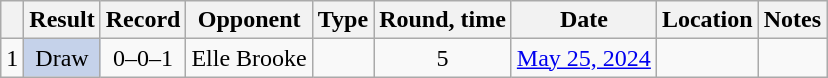<table class="wikitable" style="text-align:center">
<tr>
<th></th>
<th>Result</th>
<th>Record</th>
<th>Opponent</th>
<th>Type</th>
<th>Round, time</th>
<th>Date</th>
<th>Location</th>
<th>Notes</th>
</tr>
<tr>
<td>1</td>
<td style="background:#c5d2ea; color:black; vertical-align:middle; text-align:center; " class="table-draw">Draw</td>
<td>0–0–1</td>
<td style="text-align:left;">Elle Brooke</td>
<td></td>
<td>5</td>
<td><a href='#'>May 25, 2024</a></td>
<td style="text-align:left;"></td>
<td style="text-align:left;"></td>
</tr>
</table>
